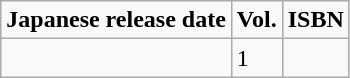<table class="wikitable">
<tr>
<td><strong>Japanese release date</strong></td>
<td><strong>Vol.</strong></td>
<td><strong>ISBN</strong></td>
</tr>
<tr>
<td></td>
<td>1</td>
<td></td>
</tr>
</table>
